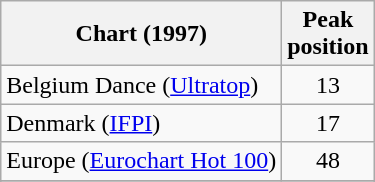<table class="wikitable sortable">
<tr>
<th style="text-align:center;">Chart (1997)</th>
<th style="text-align:center;">Peak<br>position</th>
</tr>
<tr>
<td align="left">Belgium Dance (<a href='#'>Ultratop</a>)</td>
<td style="text-align:center;">13</td>
</tr>
<tr>
<td align="left">Denmark (<a href='#'>IFPI</a>)</td>
<td style="text-align:center;">17</td>
</tr>
<tr>
<td align="left">Europe (<a href='#'>Eurochart Hot 100</a>)</td>
<td style="text-align:center;">48</td>
</tr>
<tr>
</tr>
<tr>
</tr>
</table>
